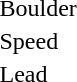<table>
<tr>
<td>Boulder<br></td>
<td></td>
<td></td>
<td></td>
</tr>
<tr>
<td>Speed<br></td>
<td></td>
<td></td>
<td></td>
</tr>
<tr>
<td>Lead<br></td>
<td></td>
<td></td>
<td></td>
</tr>
</table>
